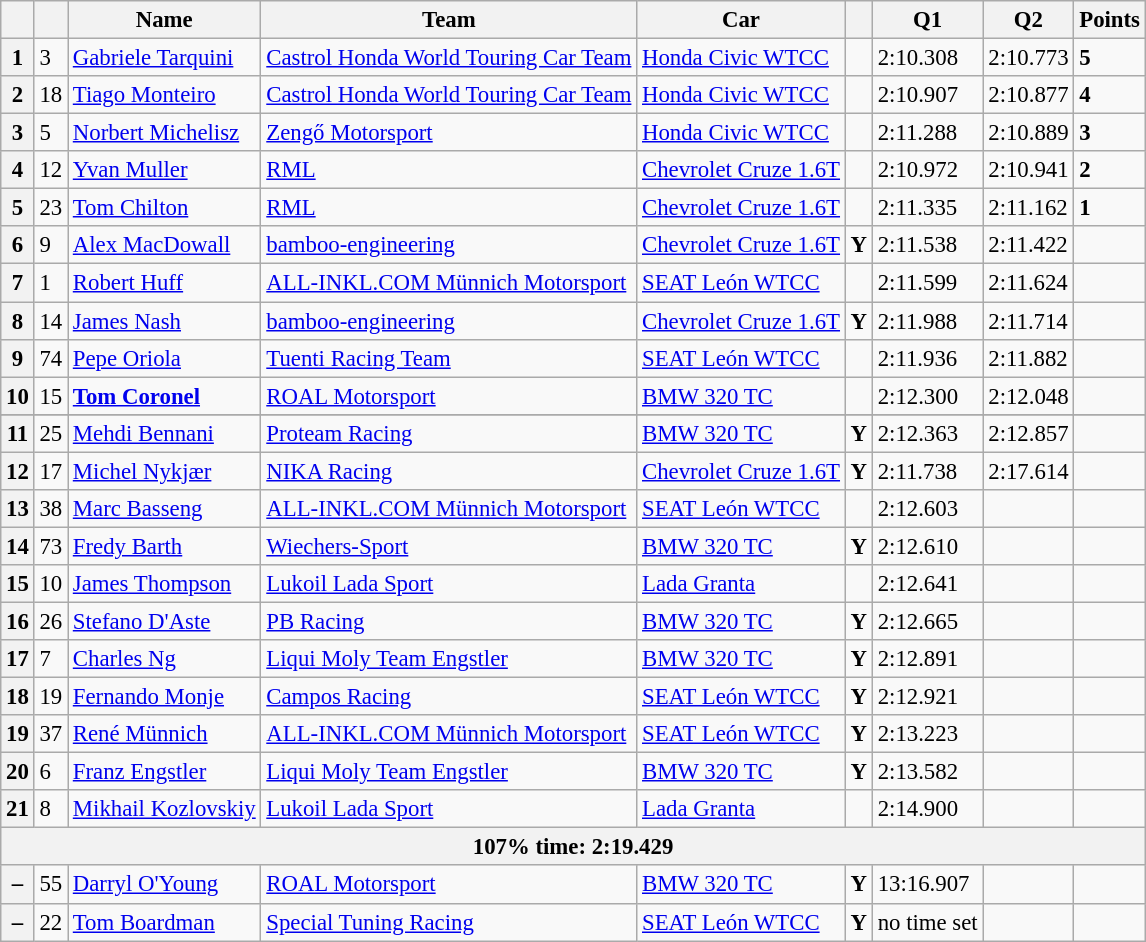<table class="wikitable sortable" style="font-size: 95%;">
<tr>
<th></th>
<th></th>
<th>Name</th>
<th>Team</th>
<th>Car</th>
<th></th>
<th>Q1</th>
<th>Q2</th>
<th>Points</th>
</tr>
<tr>
<th>1</th>
<td>3</td>
<td> <a href='#'>Gabriele Tarquini</a></td>
<td><a href='#'>Castrol Honda World Touring Car Team</a></td>
<td><a href='#'>Honda Civic WTCC</a></td>
<td></td>
<td>2:10.308</td>
<td>2:10.773</td>
<td><strong>5</strong></td>
</tr>
<tr>
<th>2</th>
<td>18</td>
<td> <a href='#'>Tiago Monteiro</a></td>
<td><a href='#'>Castrol Honda World Touring Car Team</a></td>
<td><a href='#'>Honda Civic WTCC</a></td>
<td></td>
<td>2:10.907</td>
<td>2:10.877</td>
<td><strong>4</strong></td>
</tr>
<tr>
<th>3</th>
<td>5</td>
<td> <a href='#'>Norbert Michelisz</a></td>
<td><a href='#'>Zengő Motorsport</a></td>
<td><a href='#'>Honda Civic WTCC</a></td>
<td></td>
<td>2:11.288</td>
<td>2:10.889</td>
<td><strong>3</strong></td>
</tr>
<tr>
<th>4</th>
<td>12</td>
<td> <a href='#'>Yvan Muller</a></td>
<td><a href='#'>RML</a></td>
<td><a href='#'>Chevrolet Cruze 1.6T</a></td>
<td></td>
<td>2:10.972</td>
<td>2:10.941</td>
<td><strong>2</strong></td>
</tr>
<tr>
<th>5</th>
<td>23</td>
<td> <a href='#'>Tom Chilton</a></td>
<td><a href='#'>RML</a></td>
<td><a href='#'>Chevrolet Cruze 1.6T</a></td>
<td></td>
<td>2:11.335</td>
<td>2:11.162</td>
<td><strong>1</strong></td>
</tr>
<tr>
<th>6</th>
<td>9</td>
<td> <a href='#'>Alex MacDowall</a></td>
<td><a href='#'>bamboo-engineering</a></td>
<td><a href='#'>Chevrolet Cruze 1.6T</a></td>
<td align=center><strong><span>Y</span></strong></td>
<td>2:11.538</td>
<td>2:11.422</td>
<td></td>
</tr>
<tr>
<th>7</th>
<td>1</td>
<td> <a href='#'>Robert Huff</a></td>
<td><a href='#'>ALL-INKL.COM Münnich Motorsport</a></td>
<td><a href='#'>SEAT León WTCC</a></td>
<td></td>
<td>2:11.599</td>
<td>2:11.624</td>
<td></td>
</tr>
<tr>
<th>8</th>
<td>14</td>
<td> <a href='#'>James Nash</a></td>
<td><a href='#'>bamboo-engineering</a></td>
<td><a href='#'>Chevrolet Cruze 1.6T</a></td>
<td align=center><strong><span>Y</span></strong></td>
<td>2:11.988</td>
<td>2:11.714</td>
<td></td>
</tr>
<tr>
<th>9</th>
<td>74</td>
<td> <a href='#'>Pepe Oriola</a></td>
<td><a href='#'>Tuenti Racing Team</a></td>
<td><a href='#'>SEAT León WTCC</a></td>
<td></td>
<td>2:11.936</td>
<td>2:11.882</td>
<td></td>
</tr>
<tr>
<th>10</th>
<td>15</td>
<td> <strong><a href='#'>Tom Coronel</a></strong></td>
<td><a href='#'>ROAL Motorsport</a></td>
<td><a href='#'>BMW 320 TC</a></td>
<td></td>
<td>2:12.300</td>
<td>2:12.048</td>
<td></td>
</tr>
<tr>
</tr>
<tr>
<th>11</th>
<td>25</td>
<td> <a href='#'>Mehdi Bennani</a></td>
<td><a href='#'>Proteam Racing</a></td>
<td><a href='#'>BMW 320 TC</a></td>
<td align=center><strong><span>Y</span></strong></td>
<td>2:12.363</td>
<td>2:12.857</td>
<td></td>
</tr>
<tr>
<th>12</th>
<td>17</td>
<td> <a href='#'>Michel Nykjær</a></td>
<td><a href='#'>NIKA Racing</a></td>
<td><a href='#'>Chevrolet Cruze 1.6T</a></td>
<td align=center><strong><span>Y</span></strong></td>
<td>2:11.738</td>
<td>2:17.614</td>
<td></td>
</tr>
<tr>
<th>13</th>
<td>38</td>
<td> <a href='#'>Marc Basseng</a></td>
<td><a href='#'>ALL-INKL.COM Münnich Motorsport</a></td>
<td><a href='#'>SEAT León WTCC</a></td>
<td></td>
<td>2:12.603</td>
<td></td>
<td></td>
</tr>
<tr>
<th>14</th>
<td>73</td>
<td> <a href='#'>Fredy Barth</a></td>
<td><a href='#'>Wiechers-Sport</a></td>
<td><a href='#'>BMW 320 TC</a></td>
<td align=center><strong><span>Y</span></strong></td>
<td>2:12.610</td>
<td></td>
<td></td>
</tr>
<tr>
<th>15</th>
<td>10</td>
<td> <a href='#'>James Thompson</a></td>
<td><a href='#'>Lukoil Lada Sport</a></td>
<td><a href='#'>Lada Granta</a></td>
<td></td>
<td>2:12.641</td>
<td></td>
<td></td>
</tr>
<tr>
<th>16</th>
<td>26</td>
<td> <a href='#'>Stefano D'Aste</a></td>
<td><a href='#'>PB Racing</a></td>
<td><a href='#'>BMW 320 TC</a></td>
<td align=center><strong><span>Y</span></strong></td>
<td>2:12.665</td>
<td></td>
<td></td>
</tr>
<tr>
<th>17</th>
<td>7</td>
<td> <a href='#'>Charles Ng</a></td>
<td><a href='#'>Liqui Moly Team Engstler</a></td>
<td><a href='#'>BMW 320 TC</a></td>
<td align=center><strong><span>Y</span></strong></td>
<td>2:12.891</td>
<td></td>
<td></td>
</tr>
<tr>
<th>18</th>
<td>19</td>
<td> <a href='#'>Fernando Monje</a></td>
<td><a href='#'>Campos Racing</a></td>
<td><a href='#'>SEAT León WTCC</a></td>
<td align=center><strong><span>Y</span></strong></td>
<td>2:12.921</td>
<td></td>
<td></td>
</tr>
<tr>
<th>19</th>
<td>37</td>
<td> <a href='#'>René Münnich</a></td>
<td><a href='#'>ALL-INKL.COM Münnich Motorsport</a></td>
<td><a href='#'>SEAT León WTCC</a></td>
<td align=center><strong><span>Y</span></strong></td>
<td>2:13.223</td>
<td></td>
<td></td>
</tr>
<tr>
<th>20</th>
<td>6</td>
<td> <a href='#'>Franz Engstler</a></td>
<td><a href='#'>Liqui Moly Team Engstler</a></td>
<td><a href='#'>BMW 320 TC</a></td>
<td align=center><strong><span>Y</span></strong></td>
<td>2:13.582</td>
<td></td>
<td></td>
</tr>
<tr>
<th>21</th>
<td>8</td>
<td> <a href='#'>Mikhail Kozlovskiy</a></td>
<td><a href='#'>Lukoil Lada Sport</a></td>
<td><a href='#'>Lada Granta</a></td>
<td></td>
<td>2:14.900</td>
<td></td>
<td></td>
</tr>
<tr>
<th colspan=9>107% time: 2:19.429</th>
</tr>
<tr>
<th>–</th>
<td>55</td>
<td> <a href='#'>Darryl O'Young</a></td>
<td><a href='#'>ROAL Motorsport</a></td>
<td><a href='#'>BMW 320 TC</a></td>
<td align=center><strong><span>Y</span></strong></td>
<td>13:16.907</td>
<td></td>
<td></td>
</tr>
<tr>
<th>–</th>
<td>22</td>
<td> <a href='#'>Tom Boardman</a></td>
<td><a href='#'>Special Tuning Racing</a></td>
<td><a href='#'>SEAT León WTCC</a></td>
<td align=center><strong><span>Y</span></strong></td>
<td>no time set</td>
<td></td>
<td></td>
</tr>
</table>
